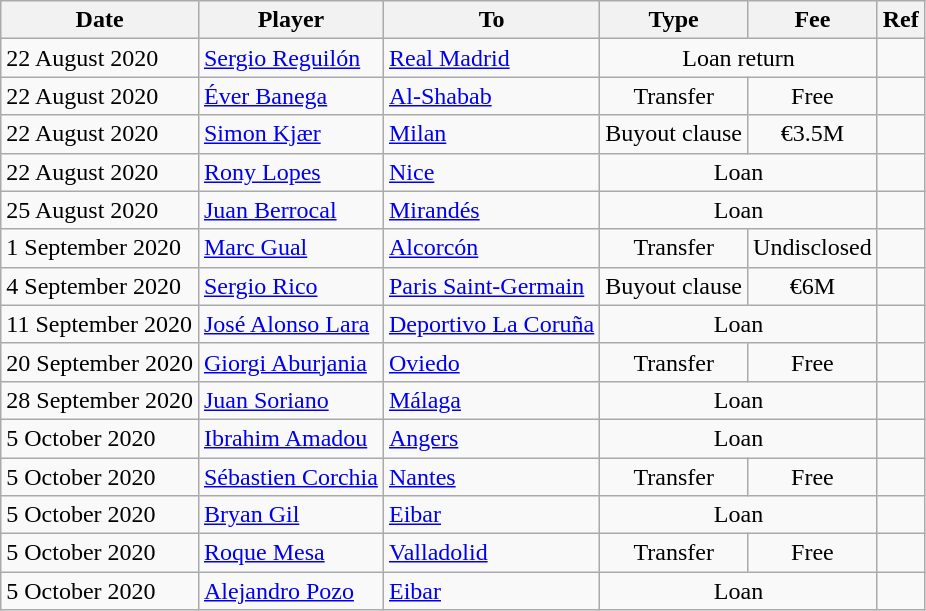<table class="wikitable">
<tr>
<th>Date</th>
<th>Player</th>
<th>To</th>
<th>Type</th>
<th>Fee</th>
<th>Ref</th>
</tr>
<tr>
<td>22 August 2020</td>
<td> <a href='#'>Sergio Reguilón</a></td>
<td><a href='#'>Real Madrid</a></td>
<td align=center colspan=2>Loan return</td>
<td align=center></td>
</tr>
<tr>
<td>22 August 2020</td>
<td> <a href='#'>Éver Banega</a></td>
<td> <a href='#'>Al-Shabab</a></td>
<td align=center>Transfer</td>
<td align=center>Free</td>
<td align=center></td>
</tr>
<tr>
<td>22 August 2020</td>
<td> <a href='#'>Simon Kjær</a></td>
<td> <a href='#'>Milan</a></td>
<td align=center>Buyout clause</td>
<td align=center>€3.5M</td>
<td align=center></td>
</tr>
<tr>
<td>22 August 2020</td>
<td> <a href='#'>Rony Lopes</a></td>
<td> <a href='#'>Nice</a></td>
<td align=center colspan=2>Loan</td>
<td align=center></td>
</tr>
<tr>
<td>25 August 2020</td>
<td> <a href='#'>Juan Berrocal</a></td>
<td><a href='#'>Mirandés</a></td>
<td align=center colspan=2>Loan</td>
<td align=center></td>
</tr>
<tr>
<td>1 September 2020</td>
<td> <a href='#'>Marc Gual</a></td>
<td><a href='#'>Alcorcón</a></td>
<td align=center>Transfer</td>
<td align=center>Undisclosed</td>
<td align=center></td>
</tr>
<tr>
<td>4 September 2020</td>
<td> <a href='#'>Sergio Rico</a></td>
<td> <a href='#'>Paris Saint-Germain</a></td>
<td align=center>Buyout clause</td>
<td align=center>€6M</td>
<td align=center></td>
</tr>
<tr>
<td>11 September 2020</td>
<td> <a href='#'>José Alonso Lara</a></td>
<td><a href='#'>Deportivo La Coruña</a></td>
<td align=center colspan=2>Loan</td>
<td align=center></td>
</tr>
<tr>
<td>20 September 2020</td>
<td> <a href='#'>Giorgi Aburjania</a></td>
<td><a href='#'>Oviedo</a></td>
<td align=center>Transfer</td>
<td align=center>Free</td>
<td align=center></td>
</tr>
<tr>
<td>28 September 2020</td>
<td> <a href='#'>Juan Soriano</a></td>
<td><a href='#'>Málaga</a></td>
<td align=center colspan=2>Loan</td>
<td align=center></td>
</tr>
<tr>
<td>5 October 2020</td>
<td> <a href='#'>Ibrahim Amadou</a></td>
<td> <a href='#'>Angers</a></td>
<td align=center colspan=2>Loan</td>
<td align=center></td>
</tr>
<tr>
<td>5 October 2020</td>
<td> <a href='#'>Sébastien Corchia</a></td>
<td> <a href='#'>Nantes</a></td>
<td align=center>Transfer</td>
<td align=center>Free</td>
<td align=center></td>
</tr>
<tr>
<td>5 October 2020</td>
<td> <a href='#'>Bryan Gil</a></td>
<td><a href='#'>Eibar</a></td>
<td align=center colspan=2>Loan</td>
<td align=center></td>
</tr>
<tr>
<td>5 October 2020</td>
<td> <a href='#'>Roque Mesa</a></td>
<td><a href='#'>Valladolid</a></td>
<td align=center>Transfer</td>
<td align=center>Free</td>
<td align=center></td>
</tr>
<tr>
<td>5 October 2020</td>
<td> <a href='#'>Alejandro Pozo</a></td>
<td><a href='#'>Eibar</a></td>
<td align=center colspan=2>Loan</td>
<td align=center></td>
</tr>
</table>
